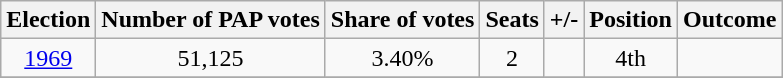<table class=wikitable style=text-align:center>
<tr>
<th>Election</th>
<th>Number of PAP votes</th>
<th>Share of votes</th>
<th>Seats</th>
<th>+/-</th>
<th>Position</th>
<th>Outcome</th>
</tr>
<tr>
<td align=center><a href='#'>1969</a></td>
<td align=center>51,125</td>
<td align=center>3.40%</td>
<td align=center>2</td>
<td></td>
<td> 4th</td>
<td></td>
</tr>
<tr>
</tr>
</table>
